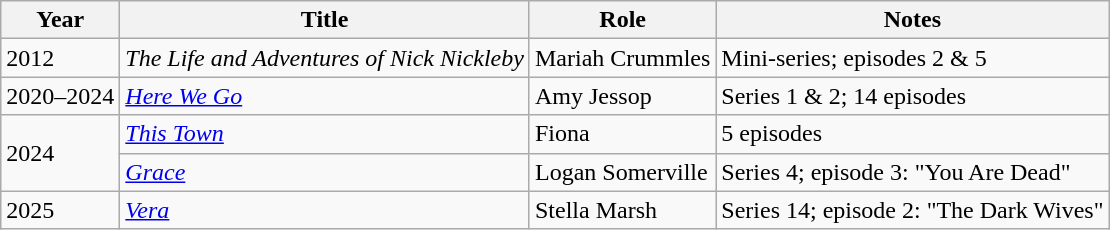<table class="wikitable sortable">
<tr>
<th>Year</th>
<th>Title</th>
<th>Role</th>
<th class="unsortable">Notes</th>
</tr>
<tr>
<td>2012</td>
<td><em>The Life and Adventures of Nick Nickleby</em></td>
<td>Mariah Crummles</td>
<td>Mini-series; episodes 2 & 5</td>
</tr>
<tr>
<td>2020–2024</td>
<td><em><a href='#'>Here We Go</a></em></td>
<td>Amy Jessop</td>
<td>Series 1 & 2; 14 episodes</td>
</tr>
<tr>
<td rowspan="2">2024</td>
<td><em><a href='#'>This Town</a></em></td>
<td>Fiona</td>
<td>5 episodes</td>
</tr>
<tr>
<td><em><a href='#'>Grace</a></em></td>
<td>Logan Somerville</td>
<td>Series 4; episode 3: "You Are Dead"</td>
</tr>
<tr>
<td>2025</td>
<td><em><a href='#'>Vera</a></em></td>
<td>Stella Marsh</td>
<td>Series 14; episode 2: "The Dark Wives"</td>
</tr>
</table>
